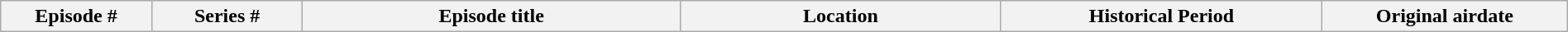<table class="wikitable plainrowheaders" style="width:100%; margin:auto;">
<tr>
<th width="8%">Episode #</th>
<th width="8%">Series #</th>
<th width="20%">Episode title</th>
<th width="17%">Location</th>
<th width="17%">Historical Period</th>
<th width="13%">Original airdate<br></th>
</tr>
</table>
